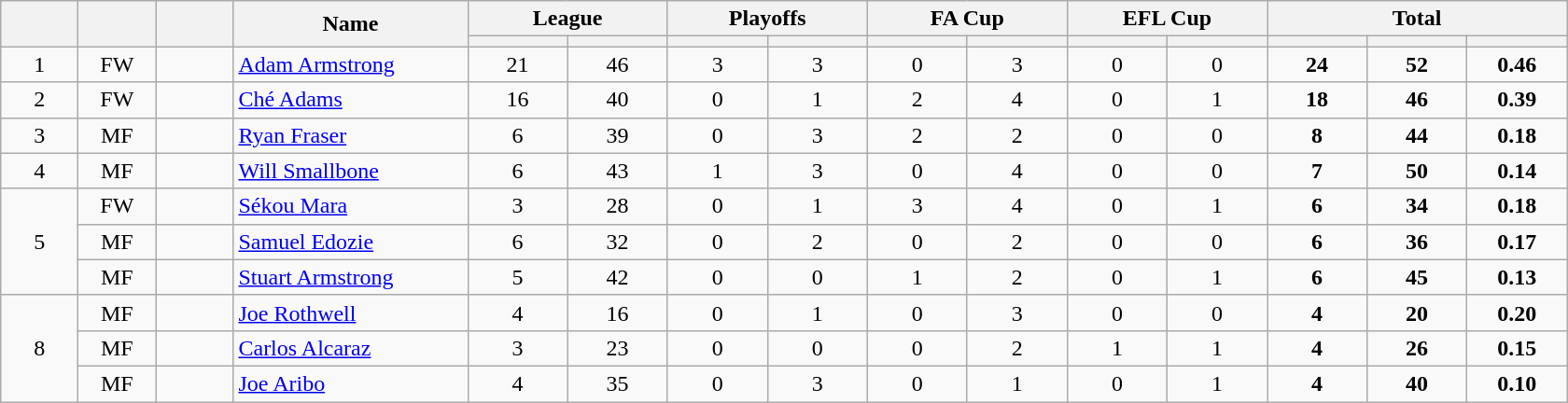<table class="wikitable plainrowheaders" style="text-align:center;">
<tr>
<th scope="col" rowspan="2" style="width:3em;"></th>
<th scope="col" rowspan="2" style="width:3em;"></th>
<th scope="col" rowspan="2" style="width:3em;"></th>
<th scope="col" rowspan="2" style="width:10em;">Name</th>
<th scope="col" colspan="2">League</th>
<th scope="col" colspan="2">Playoffs</th>
<th scope="col" colspan="2">FA Cup</th>
<th scope="col" colspan="2">EFL Cup</th>
<th scope="col" colspan="4">Total</th>
</tr>
<tr>
<th scope="col" style="width:4em;"></th>
<th scope="col" style="width:4em;"></th>
<th scope="col" style="width:4em;"></th>
<th scope="col" style="width:4em;"></th>
<th scope="col" style="width:4em;"></th>
<th scope="col" style="width:4em;"></th>
<th scope="col" style="width:4em;"></th>
<th scope="col" style="width:4em;"></th>
<th scope="col" style="width:4em;"></th>
<th scope="col" style="width:4em;"></th>
<th scope="col" style="width:4em;"></th>
</tr>
<tr>
<td>1</td>
<td>FW</td>
<td></td>
<td align="left"><a href='#'>Adam Armstrong</a></td>
<td>21</td>
<td>46</td>
<td>3</td>
<td>3</td>
<td>0</td>
<td>3</td>
<td>0</td>
<td>0</td>
<td><strong>24</strong></td>
<td><strong>52</strong></td>
<td><strong>0.46</strong></td>
</tr>
<tr>
<td>2</td>
<td>FW</td>
<td></td>
<td align="left"><a href='#'>Ché Adams</a></td>
<td>16</td>
<td>40</td>
<td>0</td>
<td>1</td>
<td>2</td>
<td>4</td>
<td>0</td>
<td>1</td>
<td><strong>18</strong></td>
<td><strong>46</strong></td>
<td><strong>0.39</strong></td>
</tr>
<tr>
<td>3</td>
<td>MF</td>
<td></td>
<td align="left"><a href='#'>Ryan Fraser</a></td>
<td>6</td>
<td>39</td>
<td>0</td>
<td>3</td>
<td>2</td>
<td>2</td>
<td>0</td>
<td>0</td>
<td><strong>8</strong></td>
<td><strong>44</strong></td>
<td><strong>0.18</strong></td>
</tr>
<tr>
<td>4</td>
<td>MF</td>
<td></td>
<td align="left"><a href='#'>Will Smallbone</a></td>
<td>6</td>
<td>43</td>
<td>1</td>
<td>3</td>
<td>0</td>
<td>4</td>
<td>0</td>
<td>0</td>
<td><strong>7</strong></td>
<td><strong>50</strong></td>
<td><strong>0.14</strong></td>
</tr>
<tr>
<td rowspan="3">5</td>
<td>FW</td>
<td></td>
<td align="left"><a href='#'>Sékou Mara</a></td>
<td>3</td>
<td>28</td>
<td>0</td>
<td>1</td>
<td>3</td>
<td>4</td>
<td>0</td>
<td>1</td>
<td><strong>6</strong></td>
<td><strong>34</strong></td>
<td><strong>0.18</strong></td>
</tr>
<tr>
<td>MF</td>
<td></td>
<td align="left"><a href='#'>Samuel Edozie</a></td>
<td>6</td>
<td>32</td>
<td>0</td>
<td>2</td>
<td>0</td>
<td>2</td>
<td>0</td>
<td>0</td>
<td><strong>6</strong></td>
<td><strong>36</strong></td>
<td><strong>0.17</strong></td>
</tr>
<tr>
<td>MF</td>
<td></td>
<td align="left"><a href='#'>Stuart Armstrong</a></td>
<td>5</td>
<td>42</td>
<td>0</td>
<td>0</td>
<td>1</td>
<td>2</td>
<td>0</td>
<td>1</td>
<td><strong>6</strong></td>
<td><strong>45</strong></td>
<td><strong>0.13</strong></td>
</tr>
<tr>
<td rowspan="3">8</td>
<td>MF</td>
<td></td>
<td align="left"><a href='#'>Joe Rothwell</a></td>
<td>4</td>
<td>16</td>
<td>0</td>
<td>1</td>
<td>0</td>
<td>3</td>
<td>0</td>
<td>0</td>
<td><strong>4</strong></td>
<td><strong>20</strong></td>
<td><strong>0.20</strong></td>
</tr>
<tr>
<td>MF</td>
<td></td>
<td align="left"><a href='#'>Carlos Alcaraz</a></td>
<td>3</td>
<td>23</td>
<td>0</td>
<td>0</td>
<td>0</td>
<td>2</td>
<td>1</td>
<td>1</td>
<td><strong>4</strong></td>
<td><strong>26</strong></td>
<td><strong>0.15</strong></td>
</tr>
<tr>
<td>MF</td>
<td></td>
<td align="left"><a href='#'>Joe Aribo</a></td>
<td>4</td>
<td>35</td>
<td>0</td>
<td>3</td>
<td>0</td>
<td>1</td>
<td>0</td>
<td>1</td>
<td><strong>4</strong></td>
<td><strong>40</strong></td>
<td><strong>0.10</strong></td>
</tr>
</table>
